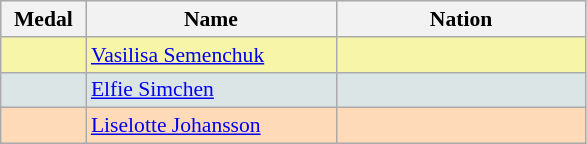<table class=wikitable style="border:1px solid #AAAAAA;font-size:90%">
<tr bgcolor="#E4E4E4">
<th width=50>Medal</th>
<th width=160>Name</th>
<th width=160>Nation</th>
</tr>
<tr bgcolor="#F7F6A8">
<td align="center"></td>
<td><a href='#'>Vasilisa Semenchuk</a></td>
<td></td>
</tr>
<tr bgcolor="#DCE5E5">
<td align="center"></td>
<td><a href='#'>Elfie Simchen</a></td>
<td></td>
</tr>
<tr bgcolor="#FFDAB9">
<td align="center"></td>
<td><a href='#'>Liselotte Johansson</a></td>
<td></td>
</tr>
</table>
